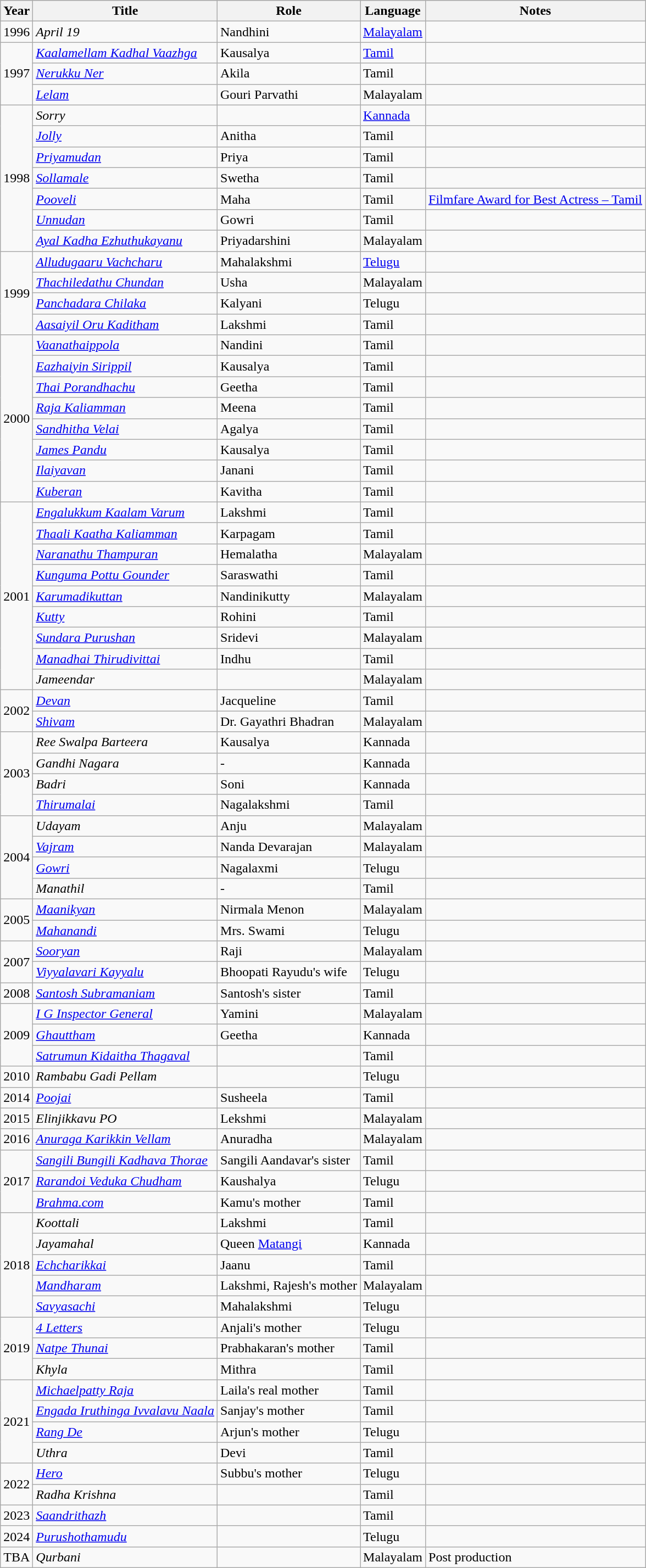<table class="wikitable sortable">
<tr align="center" bgcolor="#cccccc">
<th>Year</th>
<th>Title</th>
<th>Role</th>
<th>Language</th>
<th class="unsortable">Notes</th>
</tr>
<tr>
<td>1996</td>
<td><em>April 19</em></td>
<td>Nandhini</td>
<td><a href='#'>Malayalam</a></td>
<td></td>
</tr>
<tr>
<td rowspan="3">1997</td>
<td><em><a href='#'>Kaalamellam Kadhal Vaazhga</a></em></td>
<td>Kausalya</td>
<td><a href='#'>Tamil</a></td>
<td></td>
</tr>
<tr>
<td><em><a href='#'>Nerukku Ner</a></em></td>
<td>Akila</td>
<td>Tamil</td>
<td></td>
</tr>
<tr>
<td><em><a href='#'>Lelam</a></em></td>
<td>Gouri Parvathi</td>
<td>Malayalam</td>
<td></td>
</tr>
<tr>
<td rowspan="7">1998</td>
<td><em>Sorry</em></td>
<td></td>
<td><a href='#'>Kannada</a></td>
<td></td>
</tr>
<tr>
<td><em><a href='#'>Jolly</a></em></td>
<td>Anitha</td>
<td>Tamil</td>
<td></td>
</tr>
<tr>
<td><em><a href='#'>Priyamudan</a></em></td>
<td>Priya</td>
<td>Tamil</td>
<td></td>
</tr>
<tr>
<td><em><a href='#'>Sollamale</a></em></td>
<td>Swetha</td>
<td>Tamil</td>
<td></td>
</tr>
<tr>
<td><em><a href='#'>Pooveli</a></em></td>
<td>Maha</td>
<td>Tamil</td>
<td><a href='#'>Filmfare Award for Best Actress – Tamil</a></td>
</tr>
<tr>
<td><em><a href='#'>Unnudan</a></em></td>
<td>Gowri</td>
<td>Tamil</td>
<td></td>
</tr>
<tr>
<td><em><a href='#'>Ayal Kadha Ezhuthukayanu</a></em></td>
<td>Priyadarshini</td>
<td>Malayalam</td>
<td></td>
</tr>
<tr>
<td rowspan="4">1999</td>
<td><em><a href='#'>Alludugaaru Vachcharu</a></em></td>
<td>Mahalakshmi</td>
<td><a href='#'>Telugu</a></td>
<td></td>
</tr>
<tr>
<td><em><a href='#'>Thachiledathu Chundan</a></em></td>
<td>Usha</td>
<td>Malayalam</td>
<td></td>
</tr>
<tr>
<td><em><a href='#'>Panchadara Chilaka</a></em></td>
<td>Kalyani</td>
<td>Telugu</td>
<td></td>
</tr>
<tr>
<td><em><a href='#'>Aasaiyil Oru Kaditham</a></em></td>
<td>Lakshmi</td>
<td>Tamil</td>
<td></td>
</tr>
<tr>
<td rowspan="8">2000</td>
<td><em><a href='#'>Vaanathaippola</a></em></td>
<td>Nandini</td>
<td>Tamil</td>
<td></td>
</tr>
<tr>
<td><em><a href='#'>Eazhaiyin Sirippil</a></em></td>
<td>Kausalya</td>
<td>Tamil</td>
<td></td>
</tr>
<tr>
<td><em><a href='#'>Thai Porandhachu</a></em></td>
<td>Geetha</td>
<td>Tamil</td>
<td></td>
</tr>
<tr>
<td><em><a href='#'>Raja Kaliamman</a></em></td>
<td>Meena</td>
<td>Tamil</td>
<td></td>
</tr>
<tr>
<td><em><a href='#'>Sandhitha Velai</a></em></td>
<td>Agalya</td>
<td>Tamil</td>
<td></td>
</tr>
<tr>
<td><em><a href='#'>James Pandu</a></em></td>
<td>Kausalya</td>
<td>Tamil</td>
<td></td>
</tr>
<tr>
<td><em><a href='#'>Ilaiyavan</a></em></td>
<td>Janani</td>
<td>Tamil</td>
<td></td>
</tr>
<tr>
<td><em><a href='#'>Kuberan</a></em></td>
<td>Kavitha</td>
<td>Tamil</td>
<td></td>
</tr>
<tr>
<td rowspan="9">2001</td>
<td><em><a href='#'>Engalukkum Kaalam Varum</a></em></td>
<td>Lakshmi</td>
<td>Tamil</td>
<td></td>
</tr>
<tr>
<td><em><a href='#'>Thaali Kaatha Kaliamman</a></em></td>
<td>Karpagam</td>
<td>Tamil</td>
<td></td>
</tr>
<tr>
<td><em><a href='#'>Naranathu Thampuran</a></em></td>
<td>Hemalatha</td>
<td>Malayalam</td>
<td></td>
</tr>
<tr>
<td><em><a href='#'>Kunguma Pottu Gounder</a></em></td>
<td>Saraswathi</td>
<td>Tamil</td>
<td></td>
</tr>
<tr>
<td><em><a href='#'>Karumadikuttan</a></em></td>
<td>Nandinikutty</td>
<td>Malayalam</td>
<td></td>
</tr>
<tr>
<td><em><a href='#'>Kutty</a></em></td>
<td>Rohini</td>
<td>Tamil</td>
<td></td>
</tr>
<tr>
<td><em><a href='#'>Sundara Purushan</a></em></td>
<td>Sridevi</td>
<td>Malayalam</td>
<td></td>
</tr>
<tr>
<td><em><a href='#'>Manadhai Thirudivittai</a></em></td>
<td>Indhu</td>
<td>Tamil</td>
<td></td>
</tr>
<tr>
<td><em>Jameendar</em></td>
<td></td>
<td>Malayalam</td>
<td></td>
</tr>
<tr>
<td rowspan="2">2002</td>
<td><em><a href='#'>Devan</a></em></td>
<td>Jacqueline</td>
<td>Tamil</td>
<td></td>
</tr>
<tr>
<td><em><a href='#'>Shivam</a></em></td>
<td>Dr. Gayathri Bhadran</td>
<td>Malayalam</td>
<td></td>
</tr>
<tr>
<td rowspan="4">2003</td>
<td><em>Ree Swalpa Barteera</em></td>
<td>Kausalya</td>
<td>Kannada</td>
<td></td>
</tr>
<tr>
<td><em>Gandhi Nagara</em></td>
<td>-</td>
<td>Kannada</td>
<td></td>
</tr>
<tr>
<td><em>Badri</em></td>
<td>Soni</td>
<td>Kannada</td>
<td></td>
</tr>
<tr>
<td><em><a href='#'>Thirumalai</a></em></td>
<td>Nagalakshmi</td>
<td>Tamil</td>
<td></td>
</tr>
<tr>
<td rowspan="4">2004</td>
<td><em>Udayam</em></td>
<td>Anju</td>
<td>Malayalam</td>
<td></td>
</tr>
<tr>
<td><em><a href='#'>Vajram</a></em></td>
<td>Nanda Devarajan</td>
<td>Malayalam</td>
<td></td>
</tr>
<tr>
<td><em><a href='#'>Gowri</a></em></td>
<td>Nagalaxmi</td>
<td>Telugu</td>
<td></td>
</tr>
<tr>
<td><em>Manathil</em></td>
<td>-</td>
<td>Tamil</td>
<td></td>
</tr>
<tr>
<td rowspan="2">2005</td>
<td><em><a href='#'>Maanikyan</a></em></td>
<td>Nirmala Menon</td>
<td>Malayalam</td>
<td></td>
</tr>
<tr>
<td><em><a href='#'>Mahanandi</a></em></td>
<td>Mrs. Swami</td>
<td>Telugu</td>
<td></td>
</tr>
<tr>
<td rowspan="2">2007</td>
<td><em><a href='#'>Sooryan</a></em></td>
<td>Raji</td>
<td>Malayalam</td>
<td></td>
</tr>
<tr>
<td><em><a href='#'>Viyyalavari Kayyalu</a></em></td>
<td>Bhoopati Rayudu's wife</td>
<td>Telugu</td>
<td></td>
</tr>
<tr>
<td>2008</td>
<td><em><a href='#'>Santosh Subramaniam</a></em></td>
<td>Santosh's sister</td>
<td>Tamil</td>
<td></td>
</tr>
<tr>
<td rowspan="3">2009</td>
<td><em><a href='#'>I G Inspector General</a></em></td>
<td>Yamini</td>
<td>Malayalam</td>
<td></td>
</tr>
<tr>
<td><em><a href='#'>Ghauttham</a></em></td>
<td>Geetha</td>
<td>Kannada</td>
<td></td>
</tr>
<tr>
<td><em><a href='#'>Satrumun Kidaitha Thagaval</a></em></td>
<td></td>
<td>Tamil</td>
<td></td>
</tr>
<tr>
<td>2010</td>
<td><em>Rambabu Gadi Pellam</em></td>
<td></td>
<td>Telugu</td>
<td></td>
</tr>
<tr>
<td>2014</td>
<td><em><a href='#'>Poojai</a></em></td>
<td>Susheela</td>
<td>Tamil</td>
<td></td>
</tr>
<tr>
<td>2015</td>
<td><em>Elinjikkavu PO</em></td>
<td>Lekshmi</td>
<td>Malayalam</td>
<td></td>
</tr>
<tr>
<td>2016</td>
<td><em><a href='#'>Anuraga Karikkin Vellam</a></em></td>
<td>Anuradha</td>
<td>Malayalam</td>
<td></td>
</tr>
<tr>
<td rowspan="3">2017</td>
<td><em><a href='#'>Sangili Bungili Kadhava Thorae</a></em></td>
<td>Sangili Aandavar's sister</td>
<td>Tamil</td>
<td></td>
</tr>
<tr>
<td><em><a href='#'>Rarandoi Veduka Chudham</a></em></td>
<td>Kaushalya</td>
<td>Telugu</td>
<td></td>
</tr>
<tr>
<td><em><a href='#'>Brahma.com</a></em></td>
<td>Kamu's mother</td>
<td>Tamil</td>
<td></td>
</tr>
<tr>
<td rowspan="5">2018</td>
<td><em>Koottali</em></td>
<td>Lakshmi</td>
<td>Tamil</td>
<td></td>
</tr>
<tr>
<td><em>Jayamahal</em></td>
<td>Queen <a href='#'>Matangi</a></td>
<td>Kannada</td>
<td></td>
</tr>
<tr>
<td><em><a href='#'>Echcharikkai</a></em></td>
<td>Jaanu</td>
<td>Tamil</td>
<td></td>
</tr>
<tr>
<td><em><a href='#'>Mandharam</a></em></td>
<td>Lakshmi, Rajesh's mother</td>
<td>Malayalam</td>
<td></td>
</tr>
<tr>
<td><em><a href='#'>Savyasachi</a></em></td>
<td>Mahalakshmi</td>
<td>Telugu</td>
<td></td>
</tr>
<tr>
<td rowspan="3">2019</td>
<td><em><a href='#'>4 Letters</a></em></td>
<td>Anjali's mother</td>
<td>Telugu</td>
<td></td>
</tr>
<tr>
<td><em><a href='#'>Natpe Thunai</a></em></td>
<td>Prabhakaran's mother</td>
<td>Tamil</td>
<td></td>
</tr>
<tr>
<td><em>Khyla</em></td>
<td>Mithra</td>
<td>Tamil</td>
<td></td>
</tr>
<tr>
<td rowspan="4">2021</td>
<td><em><a href='#'>Michaelpatty Raja</a></em></td>
<td>Laila's real mother</td>
<td>Tamil</td>
<td></td>
</tr>
<tr>
<td><em><a href='#'>Engada Iruthinga Ivvalavu Naala</a></em></td>
<td>Sanjay's mother</td>
<td>Tamil</td>
<td></td>
</tr>
<tr>
<td><em><a href='#'>Rang De</a></em></td>
<td>Arjun's mother</td>
<td>Telugu</td>
<td></td>
</tr>
<tr>
<td><em>Uthra</em></td>
<td>Devi</td>
<td>Tamil</td>
<td></td>
</tr>
<tr>
<td rowspan="2">2022</td>
<td><em><a href='#'>Hero</a></em></td>
<td>Subbu's mother</td>
<td>Telugu</td>
<td></td>
</tr>
<tr>
<td><em>Radha Krishna</em></td>
<td></td>
<td>Tamil</td>
<td></td>
</tr>
<tr>
<td>2023</td>
<td><em><a href='#'>Saandrithazh</a></em></td>
<td></td>
<td>Tamil</td>
<td></td>
</tr>
<tr>
<td>2024</td>
<td><em><a href='#'>Purushothamudu</a></em></td>
<td></td>
<td>Telugu</td>
<td></td>
</tr>
<tr>
<td>TBA</td>
<td><em>Qurbani</em></td>
<td></td>
<td>Malayalam</td>
<td>Post production</td>
</tr>
</table>
